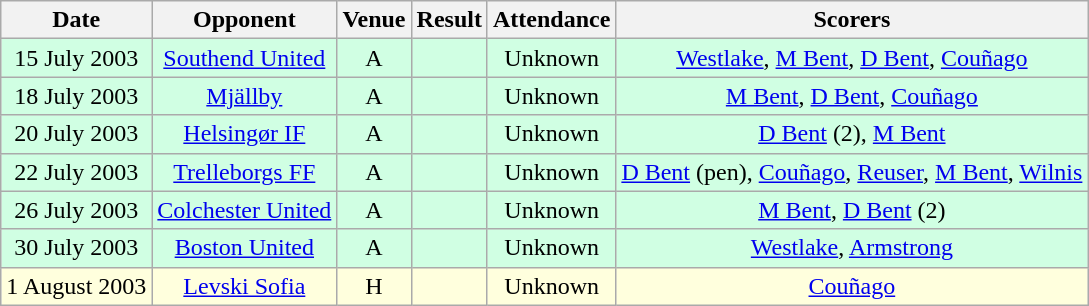<table class="wikitable sortable" style="font-size:100%; text-align:center">
<tr>
<th>Date</th>
<th>Opponent</th>
<th>Venue</th>
<th>Result</th>
<th>Attendance</th>
<th>Scorers</th>
</tr>
<tr style="background-color: #d0ffe3;">
<td>15 July 2003</td>
<td> <a href='#'>Southend United</a></td>
<td>A</td>
<td></td>
<td>Unknown</td>
<td><a href='#'>Westlake</a>, <a href='#'>M Bent</a>, <a href='#'>D Bent</a>, <a href='#'>Couñago</a></td>
</tr>
<tr style="background-color: #d0ffe3;">
<td>18 July 2003</td>
<td> <a href='#'>Mjällby</a></td>
<td>A</td>
<td></td>
<td>Unknown</td>
<td><a href='#'>M Bent</a>, <a href='#'>D Bent</a>, <a href='#'>Couñago</a></td>
</tr>
<tr style="background-color: #d0ffe3;">
<td>20 July 2003</td>
<td> <a href='#'>Helsingør IF</a></td>
<td>A</td>
<td></td>
<td>Unknown</td>
<td><a href='#'>D Bent</a> (2), <a href='#'>M Bent</a></td>
</tr>
<tr style="background-color: #d0ffe3;">
<td>22 July 2003</td>
<td> <a href='#'>Trelleborgs FF</a></td>
<td>A</td>
<td></td>
<td>Unknown</td>
<td><a href='#'>D Bent</a> (pen), <a href='#'>Couñago</a>, <a href='#'>Reuser</a>, <a href='#'>M Bent</a>, <a href='#'>Wilnis</a></td>
</tr>
<tr style="background-color: #d0ffe3;">
<td>26 July 2003</td>
<td> <a href='#'>Colchester United</a></td>
<td>A</td>
<td></td>
<td>Unknown</td>
<td><a href='#'>M Bent</a>, <a href='#'>D Bent</a> (2)</td>
</tr>
<tr style="background-color: #d0ffe3;">
<td>30 July 2003</td>
<td> <a href='#'>Boston United</a></td>
<td>A</td>
<td></td>
<td>Unknown</td>
<td><a href='#'>Westlake</a>, <a href='#'>Armstrong</a></td>
</tr>
<tr style="background-color: #ffffdd;">
<td>1 August 2003</td>
<td> <a href='#'>Levski Sofia</a></td>
<td>H</td>
<td></td>
<td>Unknown</td>
<td><a href='#'>Couñago</a></td>
</tr>
</table>
